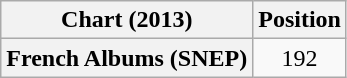<table class="wikitable plainrowheaders" style="text-align:center">
<tr>
<th scope="col">Chart (2013)</th>
<th scope="col">Position</th>
</tr>
<tr>
<th scope="row">French Albums (SNEP)</th>
<td>192</td>
</tr>
</table>
